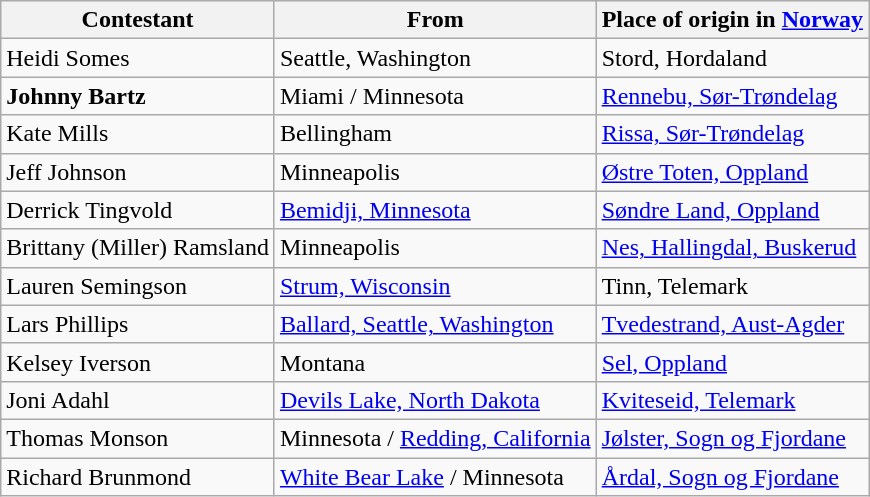<table class="wikitable sortable">
<tr>
<th>Contestant</th>
<th>From</th>
<th>Place of origin in <a href='#'>Norway</a></th>
</tr>
<tr>
<td>Heidi Somes</td>
<td>Seattle, Washington</td>
<td>Stord, Hordaland</td>
</tr>
<tr>
<td><strong>Johnny Bartz</strong></td>
<td>Miami / Minnesota</td>
<td><a href='#'>Rennebu, Sør-Trøndelag</a></td>
</tr>
<tr>
<td>Kate Mills</td>
<td>Bellingham</td>
<td><a href='#'>Rissa, Sør-Trøndelag</a></td>
</tr>
<tr>
<td>Jeff Johnson</td>
<td>Minneapolis</td>
<td><a href='#'>Østre Toten, Oppland</a></td>
</tr>
<tr>
<td>Derrick Tingvold</td>
<td><a href='#'>Bemidji, Minnesota</a></td>
<td><a href='#'>Søndre Land, Oppland</a></td>
</tr>
<tr>
<td>Brittany (Miller) Ramsland</td>
<td>Minneapolis</td>
<td><a href='#'>Nes, Hallingdal, Buskerud</a></td>
</tr>
<tr>
<td>Lauren Semingson</td>
<td><a href='#'>Strum, Wisconsin</a></td>
<td>Tinn, Telemark</td>
</tr>
<tr>
<td>Lars Phillips</td>
<td><a href='#'>Ballard, Seattle, Washington</a></td>
<td><a href='#'>Tvedestrand, Aust-Agder</a></td>
</tr>
<tr>
<td>Kelsey Iverson</td>
<td>Montana</td>
<td><a href='#'>Sel, Oppland</a></td>
</tr>
<tr>
<td>Joni Adahl</td>
<td><a href='#'>Devils Lake, North Dakota</a></td>
<td><a href='#'>Kviteseid, Telemark</a></td>
</tr>
<tr>
<td>Thomas Monson</td>
<td>Minnesota / <a href='#'>Redding, California</a></td>
<td><a href='#'>Jølster, Sogn og Fjordane</a></td>
</tr>
<tr>
<td>Richard Brunmond</td>
<td><a href='#'>White Bear Lake</a> / Minnesota</td>
<td><a href='#'>Årdal, Sogn og Fjordane</a></td>
</tr>
</table>
